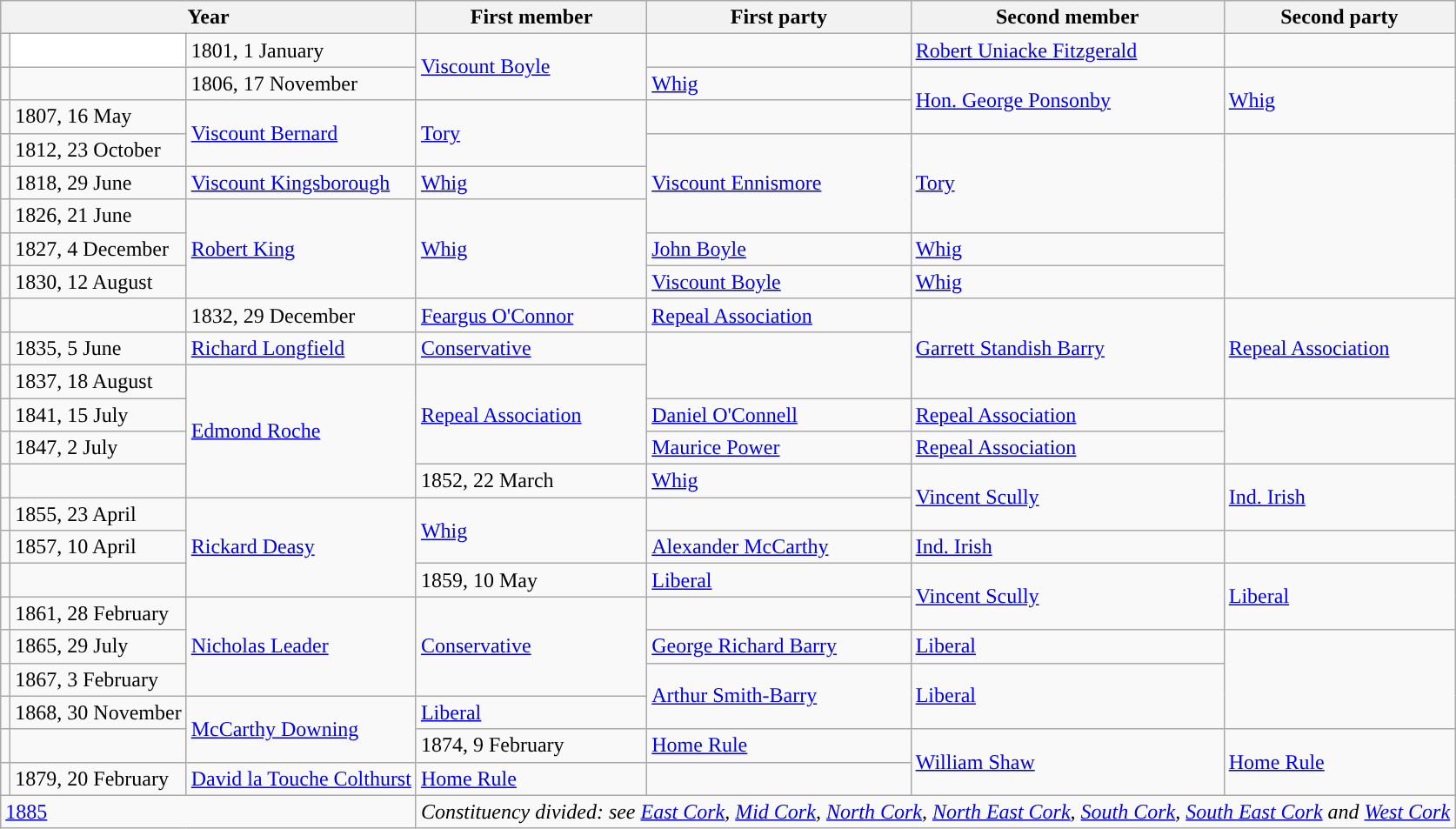<table class="wikitable">
<tr>
<th colspan="3">Year</th>
<th>First member</th>
<th>First party</th>
<th>Second member</th>
<th>Second party</th>
</tr>
<tr>
<td style="color:inherit;background-color: "></td>
<td style="color:inherit;background-color: white"></td>
<td>1801, 1 January</td>
<td rowspan="2"><a href='#'>Viscount Boyle</a>       </td>
<td></td>
<td><a href='#'>Robert Uniacke Fitzgerald</a>   </td>
<td></td>
</tr>
<tr>
<td style="color:inherit;background-color: "></td>
<td style="color:inherit;background-color: "></td>
<td>1806, 17 November</td>
<td><a href='#'>Whig</a></td>
<td rowspan="2"><a href='#'>Hon. George Ponsonby</a>        </td>
<td rowspan="2"><a href='#'>Whig</a></td>
</tr>
<tr>
<td style="color:inherit;background-color: "></td>
<td>1807, 16 May</td>
<td rowspan="2"><a href='#'>Viscount Bernard</a>        </td>
<td rowspan="2"><a href='#'>Tory</a></td>
</tr>
<tr>
<td style="color:inherit;background-color: "></td>
<td>1812, 23 October</td>
<td rowspan="3"><a href='#'>Viscount Ennismore</a>       </td>
<td rowspan="3"><a href='#'>Tory</a></td>
</tr>
<tr>
<td style="color:inherit;background-color: "></td>
<td>1818, 29 June</td>
<td><a href='#'>Viscount Kingsborough</a>   </td>
<td><a href='#'>Whig</a></td>
</tr>
<tr>
<td style="color:inherit;background-color: "></td>
<td>1826, 21 June</td>
<td rowspan="3"><a href='#'>Robert King</a>        </td>
<td rowspan="3"><a href='#'>Whig</a></td>
</tr>
<tr>
<td style="color:inherit;background-color: "></td>
<td>1827, 4 December</td>
<td><a href='#'>John Boyle</a>   </td>
<td><a href='#'>Whig</a></td>
</tr>
<tr>
<td style="color:inherit;background-color: "></td>
<td>1830, 12 August</td>
<td><a href='#'>Viscount Boyle</a>   </td>
<td><a href='#'>Whig</a></td>
</tr>
<tr>
<td style="color:inherit;background-color: "></td>
<td style="color:inherit;background-color: "></td>
<td>1832, 29 December</td>
<td><a href='#'>Feargus O'Connor</a>   </td>
<td><a href='#'>Repeal Association</a></td>
<td rowspan="3"><a href='#'>Garrett Standish Barry</a>        </td>
<td rowspan="3"><a href='#'>Repeal Association</a></td>
</tr>
<tr>
<td style="color:inherit;background-color: "></td>
<td>1835, 5 June</td>
<td><a href='#'>Richard Longfield</a>   </td>
<td><a href='#'>Conservative</a></td>
</tr>
<tr>
<td style="color:inherit;background-color: "></td>
<td>1837, 18 August</td>
<td rowspan="4"><a href='#'>Edmond Roche</a>      </td>
<td rowspan="3"><a href='#'>Repeal Association</a></td>
</tr>
<tr>
<td style="color:inherit;background-color: "></td>
<td>1841, 15 July</td>
<td><a href='#'>Daniel O'Connell</a>   </td>
<td><a href='#'>Repeal Association</a></td>
</tr>
<tr>
<td style="color:inherit;background-color: "></td>
<td>1847, 2 July</td>
<td><a href='#'>Maurice Power</a>   </td>
<td><a href='#'>Repeal Association</a></td>
</tr>
<tr>
<td style="color:inherit;background-color: "></td>
<td style="color:inherit;background-color: "></td>
<td>1852, 22 March</td>
<td><a href='#'>Whig</a></td>
<td rowspan="2"><a href='#'>Vincent Scully</a>        </td>
<td rowspan="2"><a href='#'>Ind. Irish</a></td>
</tr>
<tr>
<td style="color:inherit;background-color: "></td>
<td>1855, 23 April</td>
<td rowspan="3"><a href='#'>Rickard Deasy</a>        </td>
<td rowspan="2"><a href='#'>Whig</a></td>
</tr>
<tr>
<td style="color:inherit;background-color: "></td>
<td>1857, 10 April</td>
<td><a href='#'>Alexander McCarthy</a></td>
<td><a href='#'>Ind. Irish</a></td>
</tr>
<tr>
<td style="color:inherit;background-color: "></td>
<td style="color:inherit;background-color: "></td>
<td>1859, 10 May</td>
<td><a href='#'>Liberal</a></td>
<td rowspan="2"><a href='#'>Vincent Scully</a>        </td>
<td rowspan="2"><a href='#'>Liberal</a></td>
</tr>
<tr>
<td style="color:inherit;background-color: "></td>
<td>1861, 28 February</td>
<td rowspan="3"><a href='#'>Nicholas Leader</a>        </td>
<td rowspan="3"><a href='#'>Conservative</a></td>
</tr>
<tr>
<td style="color:inherit;background-color: "></td>
<td>1865, 29 July</td>
<td><a href='#'>George Richard Barry</a>   </td>
<td><a href='#'>Liberal</a></td>
</tr>
<tr>
<td style="color:inherit;background-color: "></td>
<td>1867, 3 February</td>
<td rowspan="2"><a href='#'>Arthur Smith-Barry</a>        </td>
<td rowspan="2"><a href='#'>Liberal</a></td>
</tr>
<tr>
<td style="color:inherit;background-color: "></td>
<td>1868, 30 November</td>
<td rowspan="2"><a href='#'>McCarthy Downing</a>        </td>
<td><a href='#'>Liberal</a></td>
</tr>
<tr>
<td style="color:inherit;background-color: "></td>
<td style="color:inherit;background-color: "></td>
<td>1874, 9 February</td>
<td><a href='#'>Home Rule</a></td>
<td rowspan="2"><a href='#'>William Shaw</a>        </td>
<td rowspan="2"><a href='#'>Home Rule</a></td>
</tr>
<tr>
<td style="color:inherit;background-color: "></td>
<td>1879, 20 February</td>
<td><a href='#'>David la Touche Colthurst</a>   </td>
<td><a href='#'>Home Rule</a></td>
</tr>
<tr>
<td colspan="3"><a href='#'>1885</a></td>
<td colspan="6"><em>Constituency divided: see <a href='#'>East Cork</a>, <a href='#'>Mid Cork</a>, <a href='#'>North Cork</a>, <a href='#'>North East Cork</a>, <a href='#'>South Cork</a>, <a href='#'>South East Cork</a> and <a href='#'>West Cork</a></em></td>
</tr>
</table>
